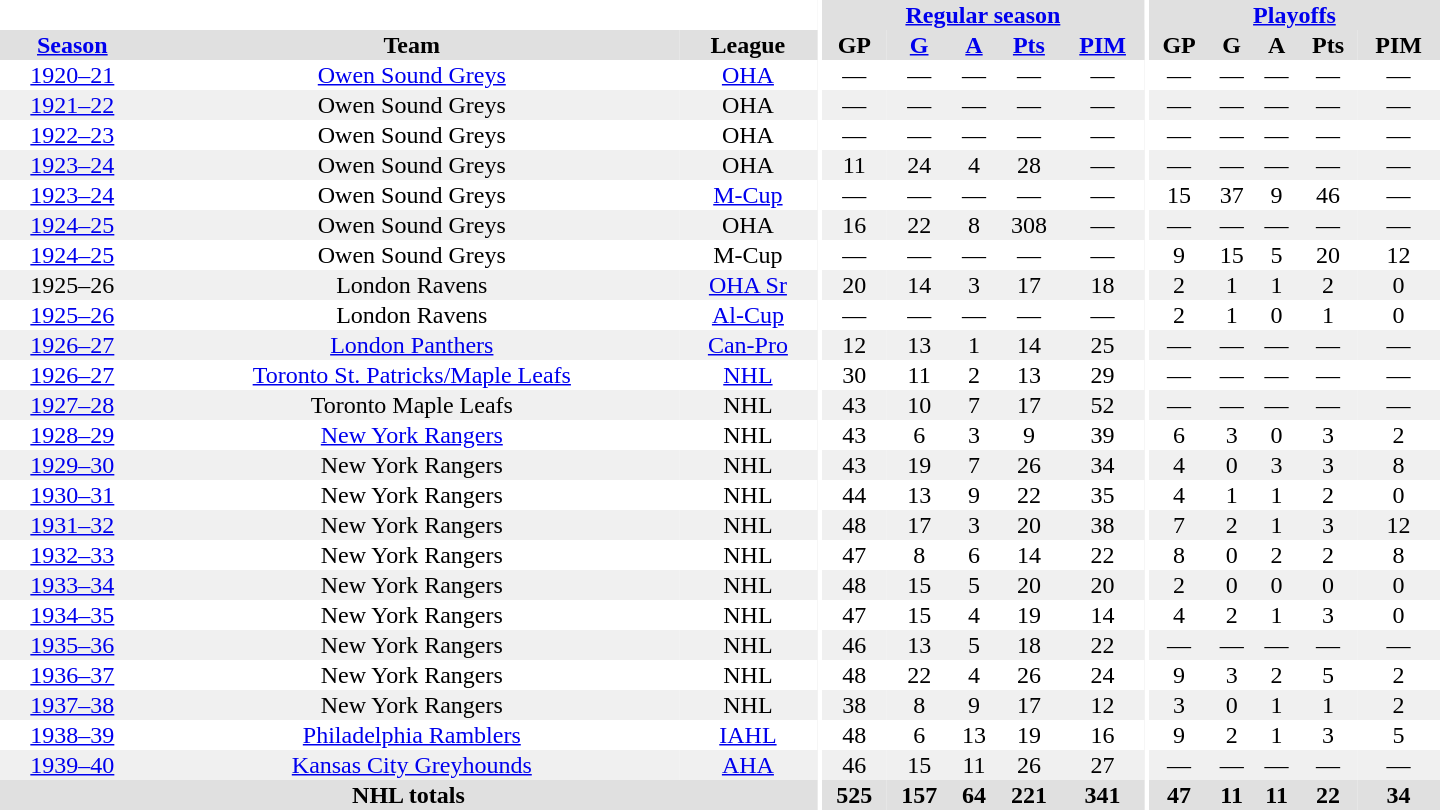<table border="0" cellpadding="1" cellspacing="0" style="text-align:center; width:60em">
<tr bgcolor="#e0e0e0">
<th colspan="3" bgcolor="#ffffff"></th>
<th rowspan="100" bgcolor="#ffffff"></th>
<th colspan="5"><a href='#'>Regular season</a></th>
<th rowspan="100" bgcolor="#ffffff"></th>
<th colspan="5"><a href='#'>Playoffs</a></th>
</tr>
<tr bgcolor="#e0e0e0">
<th><a href='#'>Season</a></th>
<th>Team</th>
<th>League</th>
<th>GP</th>
<th><a href='#'>G</a></th>
<th><a href='#'>A</a></th>
<th><a href='#'>Pts</a></th>
<th><a href='#'>PIM</a></th>
<th>GP</th>
<th>G</th>
<th>A</th>
<th>Pts</th>
<th>PIM</th>
</tr>
<tr>
<td><a href='#'>1920–21</a></td>
<td><a href='#'>Owen Sound Greys</a></td>
<td><a href='#'>OHA</a></td>
<td>—</td>
<td>—</td>
<td>—</td>
<td>—</td>
<td>—</td>
<td>—</td>
<td>—</td>
<td>—</td>
<td>—</td>
<td>—</td>
</tr>
<tr bgcolor="#f0f0f0">
<td><a href='#'>1921–22</a></td>
<td>Owen Sound Greys</td>
<td>OHA</td>
<td>—</td>
<td>—</td>
<td>—</td>
<td>—</td>
<td>—</td>
<td>—</td>
<td>—</td>
<td>—</td>
<td>—</td>
<td>—</td>
</tr>
<tr>
<td><a href='#'>1922–23</a></td>
<td>Owen Sound Greys</td>
<td>OHA</td>
<td>—</td>
<td>—</td>
<td>—</td>
<td>—</td>
<td>—</td>
<td>—</td>
<td>—</td>
<td>—</td>
<td>—</td>
<td>—</td>
</tr>
<tr bgcolor="#f0f0f0">
<td><a href='#'>1923–24</a></td>
<td>Owen Sound Greys</td>
<td>OHA</td>
<td>11</td>
<td>24</td>
<td>4</td>
<td>28</td>
<td>—</td>
<td>—</td>
<td>—</td>
<td>—</td>
<td>—</td>
<td>—</td>
</tr>
<tr>
<td><a href='#'>1923–24</a></td>
<td>Owen Sound Greys</td>
<td><a href='#'>M-Cup</a></td>
<td>—</td>
<td>—</td>
<td>—</td>
<td>—</td>
<td>—</td>
<td>15</td>
<td>37</td>
<td>9</td>
<td>46</td>
<td>—</td>
</tr>
<tr bgcolor="#f0f0f0">
<td><a href='#'>1924–25</a></td>
<td>Owen Sound Greys</td>
<td>OHA</td>
<td>16</td>
<td>22</td>
<td>8</td>
<td>308</td>
<td>—</td>
<td>—</td>
<td>—</td>
<td>—</td>
<td>—</td>
<td>—</td>
</tr>
<tr>
<td><a href='#'>1924–25</a></td>
<td>Owen Sound Greys</td>
<td>M-Cup</td>
<td>—</td>
<td>—</td>
<td>—</td>
<td>—</td>
<td>—</td>
<td>9</td>
<td>15</td>
<td>5</td>
<td>20</td>
<td>12</td>
</tr>
<tr bgcolor="#f0f0f0">
<td>1925–26</td>
<td>London Ravens</td>
<td><a href='#'>OHA Sr</a></td>
<td>20</td>
<td>14</td>
<td>3</td>
<td>17</td>
<td>18</td>
<td>2</td>
<td>1</td>
<td>1</td>
<td>2</td>
<td>0</td>
</tr>
<tr>
<td><a href='#'>1925–26</a></td>
<td>London Ravens</td>
<td><a href='#'>Al-Cup</a></td>
<td>—</td>
<td>—</td>
<td>—</td>
<td>—</td>
<td>—</td>
<td>2</td>
<td>1</td>
<td>0</td>
<td>1</td>
<td>0</td>
</tr>
<tr bgcolor="#f0f0f0">
<td><a href='#'>1926–27</a></td>
<td><a href='#'>London Panthers</a></td>
<td><a href='#'>Can-Pro</a></td>
<td>12</td>
<td>13</td>
<td>1</td>
<td>14</td>
<td>25</td>
<td>—</td>
<td>—</td>
<td>—</td>
<td>—</td>
<td>—</td>
</tr>
<tr>
<td><a href='#'>1926–27</a></td>
<td><a href='#'>Toronto St. Patricks/Maple Leafs</a></td>
<td><a href='#'>NHL</a></td>
<td>30</td>
<td>11</td>
<td>2</td>
<td>13</td>
<td>29</td>
<td>—</td>
<td>—</td>
<td>—</td>
<td>—</td>
<td>—</td>
</tr>
<tr bgcolor="#f0f0f0">
<td><a href='#'>1927–28</a></td>
<td>Toronto Maple Leafs</td>
<td>NHL</td>
<td>43</td>
<td>10</td>
<td>7</td>
<td>17</td>
<td>52</td>
<td>—</td>
<td>—</td>
<td>—</td>
<td>—</td>
<td>—</td>
</tr>
<tr>
<td><a href='#'>1928–29</a></td>
<td><a href='#'>New York Rangers</a></td>
<td>NHL</td>
<td>43</td>
<td>6</td>
<td>3</td>
<td>9</td>
<td>39</td>
<td>6</td>
<td>3</td>
<td>0</td>
<td>3</td>
<td>2</td>
</tr>
<tr bgcolor="#f0f0f0">
<td><a href='#'>1929–30</a></td>
<td>New York Rangers</td>
<td>NHL</td>
<td>43</td>
<td>19</td>
<td>7</td>
<td>26</td>
<td>34</td>
<td>4</td>
<td>0</td>
<td>3</td>
<td>3</td>
<td>8</td>
</tr>
<tr>
<td><a href='#'>1930–31</a></td>
<td>New York Rangers</td>
<td>NHL</td>
<td>44</td>
<td>13</td>
<td>9</td>
<td>22</td>
<td>35</td>
<td>4</td>
<td>1</td>
<td>1</td>
<td>2</td>
<td>0</td>
</tr>
<tr bgcolor="#f0f0f0">
<td><a href='#'>1931–32</a></td>
<td>New York Rangers</td>
<td>NHL</td>
<td>48</td>
<td>17</td>
<td>3</td>
<td>20</td>
<td>38</td>
<td>7</td>
<td>2</td>
<td>1</td>
<td>3</td>
<td>12</td>
</tr>
<tr>
<td><a href='#'>1932–33</a></td>
<td>New York Rangers</td>
<td>NHL</td>
<td>47</td>
<td>8</td>
<td>6</td>
<td>14</td>
<td>22</td>
<td>8</td>
<td>0</td>
<td>2</td>
<td>2</td>
<td>8</td>
</tr>
<tr bgcolor="#f0f0f0">
<td><a href='#'>1933–34</a></td>
<td>New York Rangers</td>
<td>NHL</td>
<td>48</td>
<td>15</td>
<td>5</td>
<td>20</td>
<td>20</td>
<td>2</td>
<td>0</td>
<td>0</td>
<td>0</td>
<td>0</td>
</tr>
<tr>
<td><a href='#'>1934–35</a></td>
<td>New York Rangers</td>
<td>NHL</td>
<td>47</td>
<td>15</td>
<td>4</td>
<td>19</td>
<td>14</td>
<td>4</td>
<td>2</td>
<td>1</td>
<td>3</td>
<td>0</td>
</tr>
<tr bgcolor="#f0f0f0">
<td><a href='#'>1935–36</a></td>
<td>New York Rangers</td>
<td>NHL</td>
<td>46</td>
<td>13</td>
<td>5</td>
<td>18</td>
<td>22</td>
<td>—</td>
<td>—</td>
<td>—</td>
<td>—</td>
<td>—</td>
</tr>
<tr>
<td><a href='#'>1936–37</a></td>
<td>New York Rangers</td>
<td>NHL</td>
<td>48</td>
<td>22</td>
<td>4</td>
<td>26</td>
<td>24</td>
<td>9</td>
<td>3</td>
<td>2</td>
<td>5</td>
<td>2</td>
</tr>
<tr bgcolor="#f0f0f0">
<td><a href='#'>1937–38</a></td>
<td>New York Rangers</td>
<td>NHL</td>
<td>38</td>
<td>8</td>
<td>9</td>
<td>17</td>
<td>12</td>
<td>3</td>
<td>0</td>
<td>1</td>
<td>1</td>
<td>2</td>
</tr>
<tr>
<td><a href='#'>1938–39</a></td>
<td><a href='#'>Philadelphia Ramblers</a></td>
<td><a href='#'>IAHL</a></td>
<td>48</td>
<td>6</td>
<td>13</td>
<td>19</td>
<td>16</td>
<td>9</td>
<td>2</td>
<td>1</td>
<td>3</td>
<td>5</td>
</tr>
<tr bgcolor="#f0f0f0">
<td><a href='#'>1939–40</a></td>
<td><a href='#'>Kansas City Greyhounds</a></td>
<td><a href='#'>AHA</a></td>
<td>46</td>
<td>15</td>
<td>11</td>
<td>26</td>
<td>27</td>
<td>—</td>
<td>—</td>
<td>—</td>
<td>—</td>
<td>—</td>
</tr>
<tr bgcolor="#e0e0e0">
<th colspan="3">NHL totals</th>
<th>525</th>
<th>157</th>
<th>64</th>
<th>221</th>
<th>341</th>
<th>47</th>
<th>11</th>
<th>11</th>
<th>22</th>
<th>34</th>
</tr>
</table>
